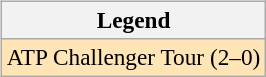<table>
<tr valign=top>
<td><br><table class=wikitable style=font-size:97%>
<tr>
<th>Legend</th>
</tr>
<tr bgcolor=moccasin>
<td>ATP Challenger Tour (2–0)</td>
</tr>
</table>
</td>
<td></td>
</tr>
</table>
